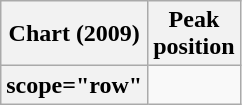<table class="wikitable sortable plainrowheaders" style="text-align:center;">
<tr>
<th scope="col">Chart (2009)</th>
<th scope="col">Peak<br>position</th>
</tr>
<tr>
<th>scope="row" </th>
</tr>
</table>
